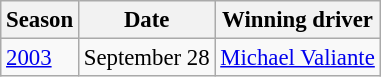<table class="wikitable" style="font-size: 95%;">
<tr>
<th>Season</th>
<th>Date</th>
<th>Winning driver</th>
</tr>
<tr>
<td><a href='#'>2003</a></td>
<td>September 28</td>
<td> <a href='#'>Michael Valiante</a></td>
</tr>
</table>
